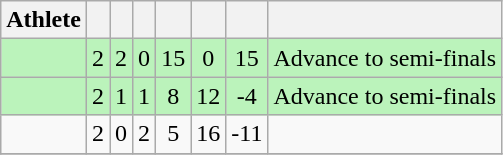<table class=wikitable style="text-align:center">
<tr>
<th>Athlete</th>
<th></th>
<th></th>
<th></th>
<th></th>
<th></th>
<th></th>
<th></th>
</tr>
<tr bgcolor=bbf3bb>
<td style="text-align:left"></td>
<td>2</td>
<td>2</td>
<td>0</td>
<td>15</td>
<td>0</td>
<td>15</td>
<td>Advance to semi-finals</td>
</tr>
<tr bgcolor=bbf3bb>
<td style="text-align:left"></td>
<td>2</td>
<td>1</td>
<td>1</td>
<td>8</td>
<td>12</td>
<td>-4</td>
<td>Advance to semi-finals</td>
</tr>
<tr>
<td style="text-align:left"></td>
<td>2</td>
<td>0</td>
<td>2</td>
<td>5</td>
<td>16</td>
<td>-11</td>
<td></td>
</tr>
<tr>
</tr>
</table>
